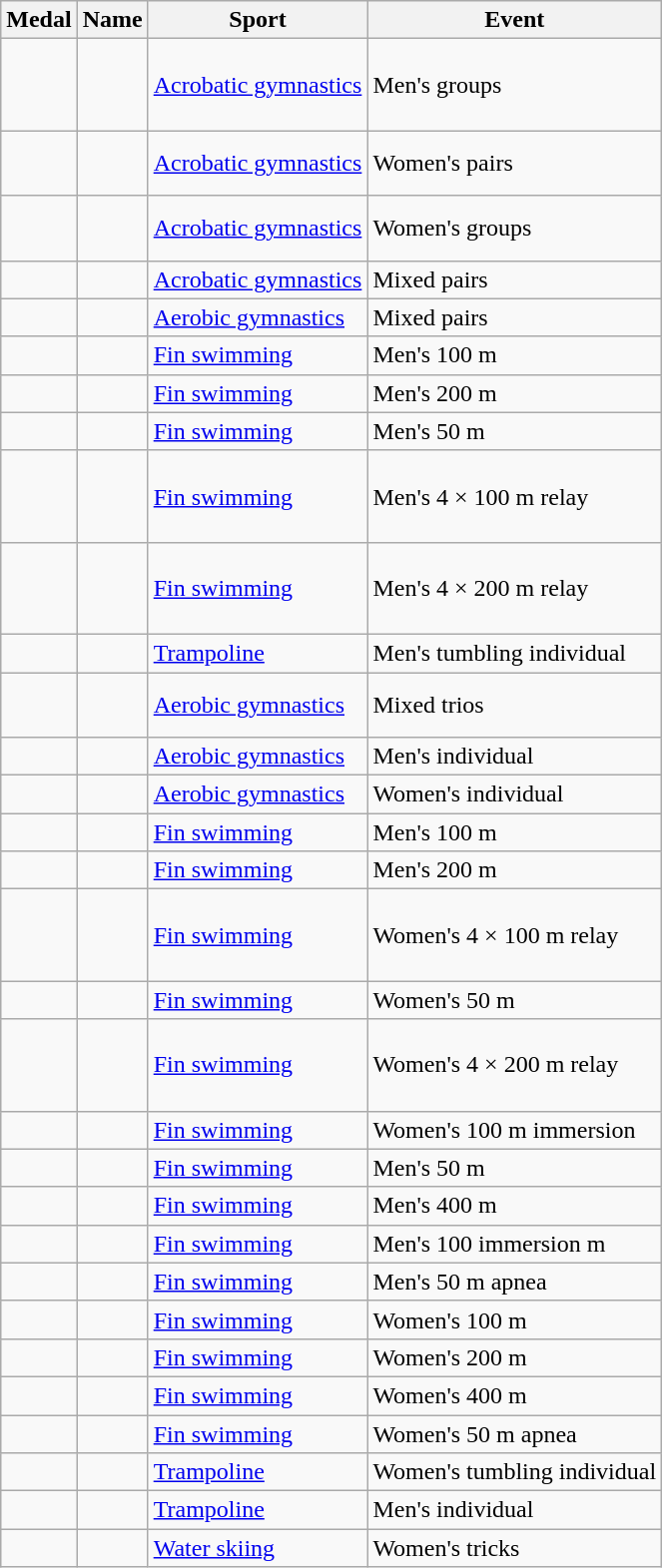<table class="wikitable sortable">
<tr>
<th>Medal</th>
<th>Name</th>
<th>Sport</th>
<th>Event</th>
</tr>
<tr>
<td></td>
<td><br><br><br></td>
<td><a href='#'>Acrobatic gymnastics</a></td>
<td>Men's groups</td>
</tr>
<tr>
<td></td>
<td><br><br></td>
<td><a href='#'>Acrobatic gymnastics</a></td>
<td>Women's pairs</td>
</tr>
<tr>
<td></td>
<td><br><br></td>
<td><a href='#'>Acrobatic gymnastics</a></td>
<td>Women's groups</td>
</tr>
<tr>
<td></td>
<td><br></td>
<td><a href='#'>Acrobatic gymnastics</a></td>
<td>Mixed pairs</td>
</tr>
<tr>
<td></td>
<td><br></td>
<td><a href='#'>Aerobic gymnastics</a></td>
<td>Mixed pairs</td>
</tr>
<tr>
<td></td>
<td></td>
<td><a href='#'>Fin swimming</a></td>
<td>Men's 100 m</td>
</tr>
<tr>
<td></td>
<td></td>
<td><a href='#'>Fin swimming</a></td>
<td>Men's 200 m</td>
</tr>
<tr>
<td></td>
<td></td>
<td><a href='#'>Fin swimming</a></td>
<td>Men's 50 m</td>
</tr>
<tr>
<td></td>
<td><br><br><br></td>
<td><a href='#'>Fin swimming</a></td>
<td>Men's 4 × 100 m relay</td>
</tr>
<tr>
<td></td>
<td><br><br><br></td>
<td><a href='#'>Fin swimming</a></td>
<td>Men's 4 × 200 m relay</td>
</tr>
<tr>
<td></td>
<td></td>
<td><a href='#'>Trampoline</a></td>
<td>Men's tumbling individual</td>
</tr>
<tr>
<td></td>
<td><br><br></td>
<td><a href='#'>Aerobic gymnastics</a></td>
<td>Mixed trios</td>
</tr>
<tr>
<td></td>
<td></td>
<td><a href='#'>Aerobic gymnastics</a></td>
<td>Men's individual</td>
</tr>
<tr>
<td></td>
<td></td>
<td><a href='#'>Aerobic gymnastics</a></td>
<td>Women's individual</td>
</tr>
<tr>
<td></td>
<td></td>
<td><a href='#'>Fin swimming</a></td>
<td>Men's 100 m</td>
</tr>
<tr>
<td></td>
<td></td>
<td><a href='#'>Fin swimming</a></td>
<td>Men's 200 m</td>
</tr>
<tr>
<td></td>
<td><br><br><br></td>
<td><a href='#'>Fin swimming</a></td>
<td>Women's 4 × 100 m relay</td>
</tr>
<tr>
<td></td>
<td></td>
<td><a href='#'>Fin swimming</a></td>
<td>Women's 50 m</td>
</tr>
<tr>
<td></td>
<td><br><br><br></td>
<td><a href='#'>Fin swimming</a></td>
<td>Women's 4 × 200 m relay</td>
</tr>
<tr>
<td></td>
<td></td>
<td><a href='#'>Fin swimming</a></td>
<td>Women's 100 m immersion</td>
</tr>
<tr>
<td></td>
<td></td>
<td><a href='#'>Fin swimming</a></td>
<td>Men's 50 m</td>
</tr>
<tr>
<td></td>
<td></td>
<td><a href='#'>Fin swimming</a></td>
<td>Men's 400 m</td>
</tr>
<tr>
<td></td>
<td></td>
<td><a href='#'>Fin swimming</a></td>
<td>Men's 100 immersion m</td>
</tr>
<tr>
<td></td>
<td></td>
<td><a href='#'>Fin swimming</a></td>
<td>Men's 50 m apnea</td>
</tr>
<tr>
<td></td>
<td></td>
<td><a href='#'>Fin swimming</a></td>
<td>Women's 100 m</td>
</tr>
<tr>
<td></td>
<td></td>
<td><a href='#'>Fin swimming</a></td>
<td>Women's 200 m</td>
</tr>
<tr>
<td></td>
<td></td>
<td><a href='#'>Fin swimming</a></td>
<td>Women's 400 m</td>
</tr>
<tr>
<td></td>
<td></td>
<td><a href='#'>Fin swimming</a></td>
<td>Women's 50 m apnea</td>
</tr>
<tr>
<td></td>
<td></td>
<td><a href='#'>Trampoline</a></td>
<td>Women's tumbling individual</td>
</tr>
<tr>
<td></td>
<td></td>
<td><a href='#'>Trampoline</a></td>
<td>Men's individual</td>
</tr>
<tr>
<td></td>
<td></td>
<td><a href='#'>Water skiing</a></td>
<td>Women's tricks</td>
</tr>
</table>
